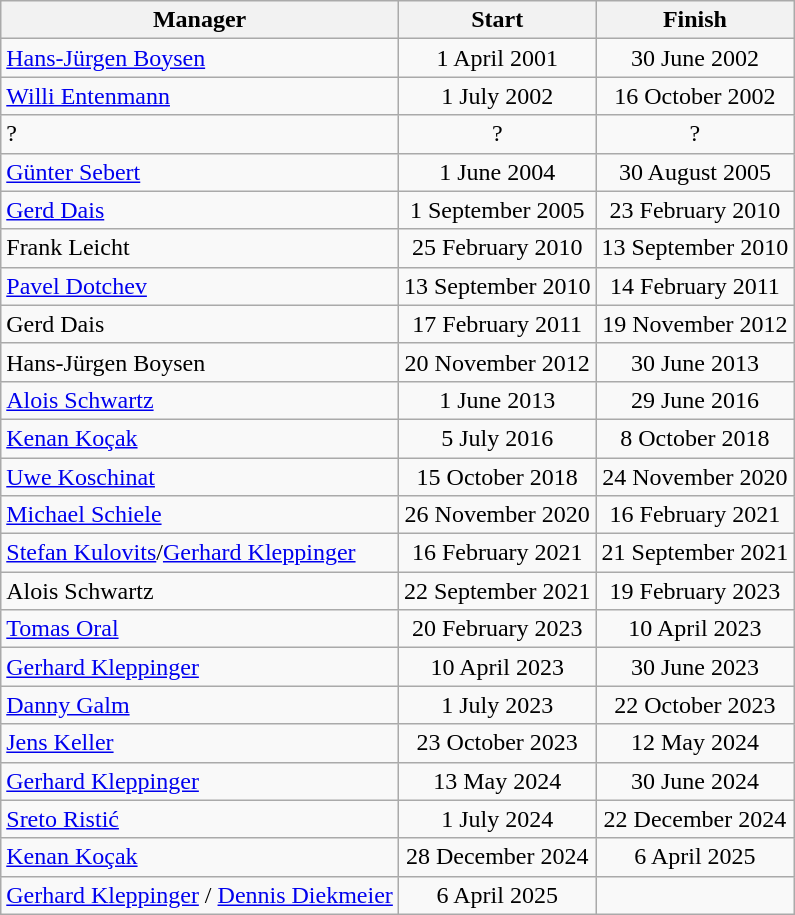<table class="wikitable">
<tr>
<th>Manager</th>
<th>Start</th>
<th>Finish</th>
</tr>
<tr align="center">
<td align="left"><a href='#'>Hans-Jürgen Boysen</a></td>
<td>1 April 2001</td>
<td>30 June 2002</td>
</tr>
<tr align="center">
<td align="left"><a href='#'>Willi Entenmann</a></td>
<td>1 July 2002</td>
<td>16 October 2002</td>
</tr>
<tr align="center">
<td align="left">?</td>
<td>?</td>
<td>?</td>
</tr>
<tr align="center">
<td align="left"><a href='#'>Günter Sebert</a></td>
<td>1 June 2004</td>
<td>30 August 2005</td>
</tr>
<tr align="center">
<td align="left"><a href='#'>Gerd Dais</a></td>
<td>1 September 2005</td>
<td>23 February 2010</td>
</tr>
<tr align="center">
<td align="left">Frank Leicht</td>
<td>25 February 2010</td>
<td>13 September 2010</td>
</tr>
<tr align="center">
<td align="left"><a href='#'>Pavel Dotchev</a></td>
<td>13 September 2010</td>
<td>14 February 2011</td>
</tr>
<tr align="center">
<td align="left">Gerd Dais</td>
<td>17 February 2011</td>
<td>19 November 2012</td>
</tr>
<tr align="center">
<td align="left">Hans-Jürgen Boysen</td>
<td>20 November 2012</td>
<td>30 June 2013</td>
</tr>
<tr align="center">
<td align="left"><a href='#'>Alois Schwartz</a></td>
<td>1 June 2013</td>
<td>29 June 2016</td>
</tr>
<tr align="center">
<td align="left"><a href='#'>Kenan Koçak</a></td>
<td>5 July 2016</td>
<td>8 October 2018</td>
</tr>
<tr align="center">
<td align="left"><a href='#'>Uwe Koschinat</a></td>
<td>15 October 2018</td>
<td>24 November 2020</td>
</tr>
<tr align="center">
<td align="left"><a href='#'>Michael Schiele</a></td>
<td>26 November 2020</td>
<td>16 February 2021</td>
</tr>
<tr align="center">
<td align="left"><a href='#'>Stefan Kulovits</a>/<a href='#'>Gerhard Kleppinger</a></td>
<td>16 February 2021</td>
<td>21 September 2021</td>
</tr>
<tr align="center">
<td align="left">Alois Schwartz</td>
<td>22 September 2021</td>
<td>19 February 2023</td>
</tr>
<tr align="center">
<td align="left"><a href='#'>Tomas Oral</a></td>
<td>20 February 2023</td>
<td>10 April 2023</td>
</tr>
<tr align="center">
<td align="left"><a href='#'>Gerhard Kleppinger</a></td>
<td>10 April 2023</td>
<td>30 June 2023</td>
</tr>
<tr align="center">
<td align="left"><a href='#'>Danny Galm</a></td>
<td>1 July 2023</td>
<td>22 October 2023</td>
</tr>
<tr align="center">
<td align="left"><a href='#'>Jens Keller</a></td>
<td>23 October 2023</td>
<td>12 May 2024</td>
</tr>
<tr align="center">
<td align="left"><a href='#'>Gerhard Kleppinger</a></td>
<td>13 May 2024</td>
<td>30 June 2024</td>
</tr>
<tr align="center">
<td align="left"><a href='#'>Sreto Ristić</a></td>
<td>1 July 2024</td>
<td>22 December 2024</td>
</tr>
<tr align="center">
<td align="left"><a href='#'>Kenan Koçak</a></td>
<td>28 December 2024</td>
<td>6 April 2025</td>
</tr>
<tr align="center">
<td align="left"><a href='#'>Gerhard Kleppinger</a> / <a href='#'>Dennis Diekmeier</a></td>
<td>6 April 2025</td>
<td></td>
</tr>
</table>
